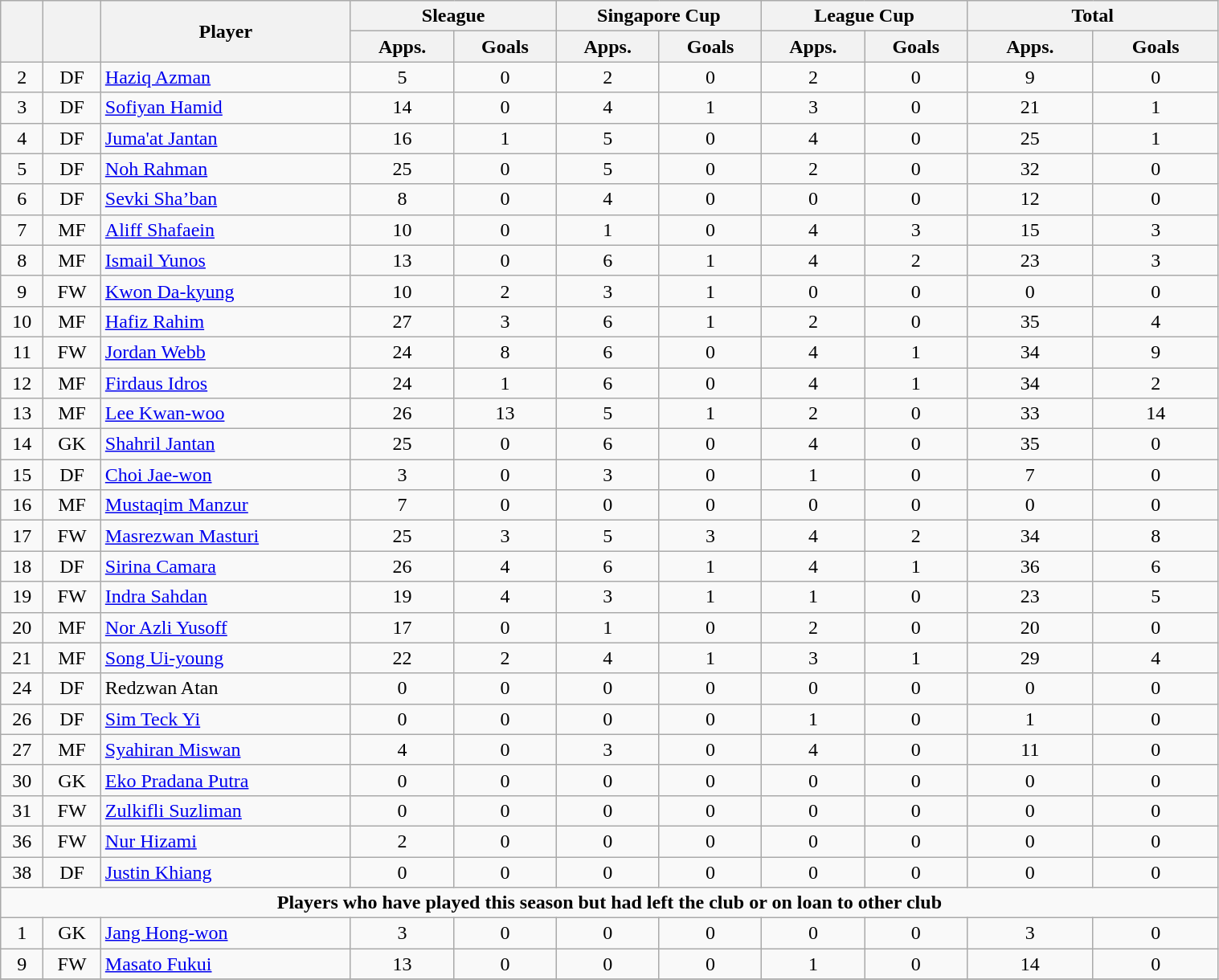<table class="wikitable" style="text-align:center; font-size:100%; width:80%;">
<tr>
<th rowspan=2></th>
<th rowspan=2></th>
<th rowspan="2" style="width:200px;">Player</th>
<th colspan="2" style="width:105px;">Sleague</th>
<th colspan="2" style="width:105px;">Singapore Cup</th>
<th colspan="2" style="width:105px;">League Cup</th>
<th colspan="2" style="width:130px;">Total</th>
</tr>
<tr>
<th>Apps.</th>
<th>Goals</th>
<th>Apps.</th>
<th>Goals</th>
<th>Apps.</th>
<th>Goals</th>
<th>Apps.</th>
<th>Goals</th>
</tr>
<tr>
<td>2</td>
<td>DF</td>
<td align="left"> <a href='#'>Haziq Azman</a></td>
<td>5</td>
<td>0</td>
<td>2</td>
<td>0</td>
<td>2</td>
<td>0</td>
<td>9</td>
<td>0</td>
</tr>
<tr>
<td>3</td>
<td>DF</td>
<td align="left"> <a href='#'>Sofiyan Hamid</a></td>
<td>14</td>
<td>0</td>
<td>4</td>
<td>1</td>
<td>3</td>
<td>0</td>
<td>21</td>
<td>1</td>
</tr>
<tr>
<td>4</td>
<td>DF</td>
<td align="left"> <a href='#'>Juma'at Jantan</a></td>
<td>16</td>
<td>1</td>
<td>5</td>
<td>0</td>
<td>4</td>
<td>0</td>
<td>25</td>
<td>1</td>
</tr>
<tr>
<td>5</td>
<td>DF</td>
<td align="left"> <a href='#'>Noh Rahman</a></td>
<td>25</td>
<td>0</td>
<td>5</td>
<td>0</td>
<td>2</td>
<td>0</td>
<td>32</td>
<td>0</td>
</tr>
<tr>
<td>6</td>
<td>DF</td>
<td align="left"> <a href='#'>Sevki Sha’ban</a></td>
<td>8</td>
<td>0</td>
<td>4</td>
<td>0</td>
<td>0</td>
<td>0</td>
<td>12</td>
<td>0</td>
</tr>
<tr>
<td>7</td>
<td>MF</td>
<td align="left"> <a href='#'>Aliff Shafaein</a></td>
<td>10</td>
<td>0</td>
<td>1</td>
<td>0</td>
<td>4</td>
<td>3</td>
<td>15</td>
<td>3</td>
</tr>
<tr>
<td>8</td>
<td>MF</td>
<td align="left"> <a href='#'>Ismail Yunos</a></td>
<td>13</td>
<td>0</td>
<td>6</td>
<td>1</td>
<td>4</td>
<td>2</td>
<td>23</td>
<td>3</td>
</tr>
<tr>
<td>9</td>
<td>FW</td>
<td align="left"> <a href='#'>Kwon Da-kyung</a></td>
<td>10</td>
<td>2</td>
<td>3</td>
<td>1</td>
<td>0</td>
<td>0</td>
<td>0</td>
<td>0</td>
</tr>
<tr>
<td>10</td>
<td>MF</td>
<td align="left"> <a href='#'>Hafiz Rahim</a></td>
<td>27</td>
<td>3</td>
<td>6</td>
<td>1</td>
<td>2</td>
<td>0</td>
<td>35</td>
<td>4</td>
</tr>
<tr>
<td>11</td>
<td>FW</td>
<td align="left"> <a href='#'>Jordan Webb</a></td>
<td>24</td>
<td>8</td>
<td>6</td>
<td>0</td>
<td>4</td>
<td>1</td>
<td>34</td>
<td>9</td>
</tr>
<tr>
<td>12</td>
<td>MF</td>
<td align="left"> <a href='#'>Firdaus Idros</a></td>
<td>24</td>
<td>1</td>
<td>6</td>
<td>0</td>
<td>4</td>
<td>1</td>
<td>34</td>
<td>2</td>
</tr>
<tr>
<td>13</td>
<td>MF</td>
<td align="left"> <a href='#'>Lee Kwan-woo</a></td>
<td>26</td>
<td>13</td>
<td>5</td>
<td>1</td>
<td>2</td>
<td>0</td>
<td>33</td>
<td>14</td>
</tr>
<tr>
<td>14</td>
<td>GK</td>
<td align="left"> <a href='#'>Shahril Jantan</a></td>
<td>25</td>
<td>0</td>
<td>6</td>
<td>0</td>
<td>4</td>
<td>0</td>
<td>35</td>
<td>0</td>
</tr>
<tr>
<td>15</td>
<td>DF</td>
<td align="left"> <a href='#'>Choi Jae-won</a></td>
<td>3</td>
<td>0</td>
<td>3</td>
<td>0</td>
<td>1</td>
<td>0</td>
<td>7</td>
<td>0</td>
</tr>
<tr>
<td>16</td>
<td>MF</td>
<td align="left"> <a href='#'>Mustaqim Manzur</a></td>
<td>7</td>
<td>0</td>
<td>0</td>
<td>0</td>
<td>0</td>
<td>0</td>
<td>0</td>
<td>0</td>
</tr>
<tr>
<td>17</td>
<td>FW</td>
<td align="left"> <a href='#'>Masrezwan Masturi</a></td>
<td>25</td>
<td>3</td>
<td>5</td>
<td>3</td>
<td>4</td>
<td>2</td>
<td>34</td>
<td>8</td>
</tr>
<tr>
<td>18</td>
<td>DF</td>
<td align="left"> <a href='#'>Sirina Camara</a></td>
<td>26</td>
<td>4</td>
<td>6</td>
<td>1</td>
<td>4</td>
<td>1</td>
<td>36</td>
<td>6</td>
</tr>
<tr>
<td>19</td>
<td>FW</td>
<td align="left"> <a href='#'>Indra Sahdan</a></td>
<td>19</td>
<td>4</td>
<td>3</td>
<td>1</td>
<td>1</td>
<td>0</td>
<td>23</td>
<td>5</td>
</tr>
<tr>
<td>20</td>
<td>MF</td>
<td align="left"> <a href='#'>Nor Azli Yusoff</a></td>
<td>17</td>
<td>0</td>
<td>1</td>
<td>0</td>
<td>2</td>
<td>0</td>
<td>20</td>
<td>0</td>
</tr>
<tr>
<td>21</td>
<td>MF</td>
<td align="left"> <a href='#'>Song Ui-young</a></td>
<td>22</td>
<td>2</td>
<td>4</td>
<td>1</td>
<td>3</td>
<td>1</td>
<td>29</td>
<td>4</td>
</tr>
<tr>
<td>24</td>
<td>DF</td>
<td align="left"> Redzwan Atan</td>
<td>0</td>
<td>0</td>
<td>0</td>
<td>0</td>
<td>0</td>
<td>0</td>
<td>0</td>
<td>0</td>
</tr>
<tr>
<td>26</td>
<td>DF</td>
<td align="left"> <a href='#'>Sim Teck Yi</a></td>
<td>0</td>
<td>0</td>
<td>0</td>
<td>0</td>
<td>1</td>
<td>0</td>
<td>1</td>
<td>0</td>
</tr>
<tr>
<td>27</td>
<td>MF</td>
<td align="left"> <a href='#'>Syahiran Miswan</a></td>
<td>4</td>
<td>0</td>
<td>3</td>
<td>0</td>
<td>4</td>
<td>0</td>
<td>11</td>
<td>0</td>
</tr>
<tr>
<td>30</td>
<td>GK</td>
<td align="left"> <a href='#'>Eko Pradana Putra</a></td>
<td>0</td>
<td>0</td>
<td>0</td>
<td>0</td>
<td>0</td>
<td>0</td>
<td>0</td>
<td>0</td>
</tr>
<tr>
<td>31</td>
<td>FW</td>
<td align="left"> <a href='#'>Zulkifli Suzliman</a></td>
<td>0</td>
<td>0</td>
<td>0</td>
<td>0</td>
<td>0</td>
<td>0</td>
<td>0</td>
<td>0</td>
</tr>
<tr>
<td>36</td>
<td>FW</td>
<td align="left"> <a href='#'>Nur Hizami</a></td>
<td>2</td>
<td>0</td>
<td>0</td>
<td>0</td>
<td>0</td>
<td>0</td>
<td>0</td>
<td>0</td>
</tr>
<tr>
<td>38</td>
<td>DF</td>
<td align="left"> <a href='#'>Justin Khiang</a></td>
<td>0</td>
<td>0</td>
<td>0</td>
<td>0</td>
<td>0</td>
<td>0</td>
<td>0</td>
<td>0</td>
</tr>
<tr>
<td colspan="17"><strong>Players who have played this season but had left the club or on loan to other club</strong></td>
</tr>
<tr>
<td>1</td>
<td>GK</td>
<td align="left"> <a href='#'>Jang Hong-won</a></td>
<td>3</td>
<td>0</td>
<td>0</td>
<td>0</td>
<td>0</td>
<td>0</td>
<td>3</td>
<td>0</td>
</tr>
<tr>
<td>9</td>
<td>FW</td>
<td align="left"> <a href='#'>Masato Fukui</a></td>
<td>13</td>
<td>0</td>
<td>0</td>
<td>0</td>
<td>1</td>
<td>0</td>
<td>14</td>
<td>0</td>
</tr>
<tr>
</tr>
</table>
